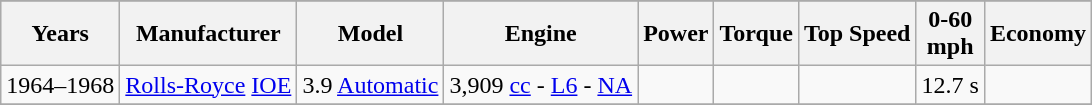<table class="wikitable" style="text-align:center;">
<tr>
</tr>
<tr style="background:#dcdcdc; text-align:center; vertical-align:middle;">
<th>Years</th>
<th>Manufacturer</th>
<th>Model</th>
<th>Engine</th>
<th>Power</th>
<th>Torque</th>
<th>Top Speed</th>
<th>0-60<br>mph</th>
<th>Economy</th>
</tr>
<tr>
<td>1964–1968</td>
<td><a href='#'>Rolls-Royce</a> <a href='#'>IOE</a></td>
<td>3.9 <a href='#'>Automatic</a></td>
<td>3,909 <a href='#'>cc</a> - <a href='#'>L6</a> - <a href='#'>NA</a></td>
<td></td>
<td></td>
<td></td>
<td>12.7 s</td>
<td></td>
</tr>
<tr>
</tr>
</table>
